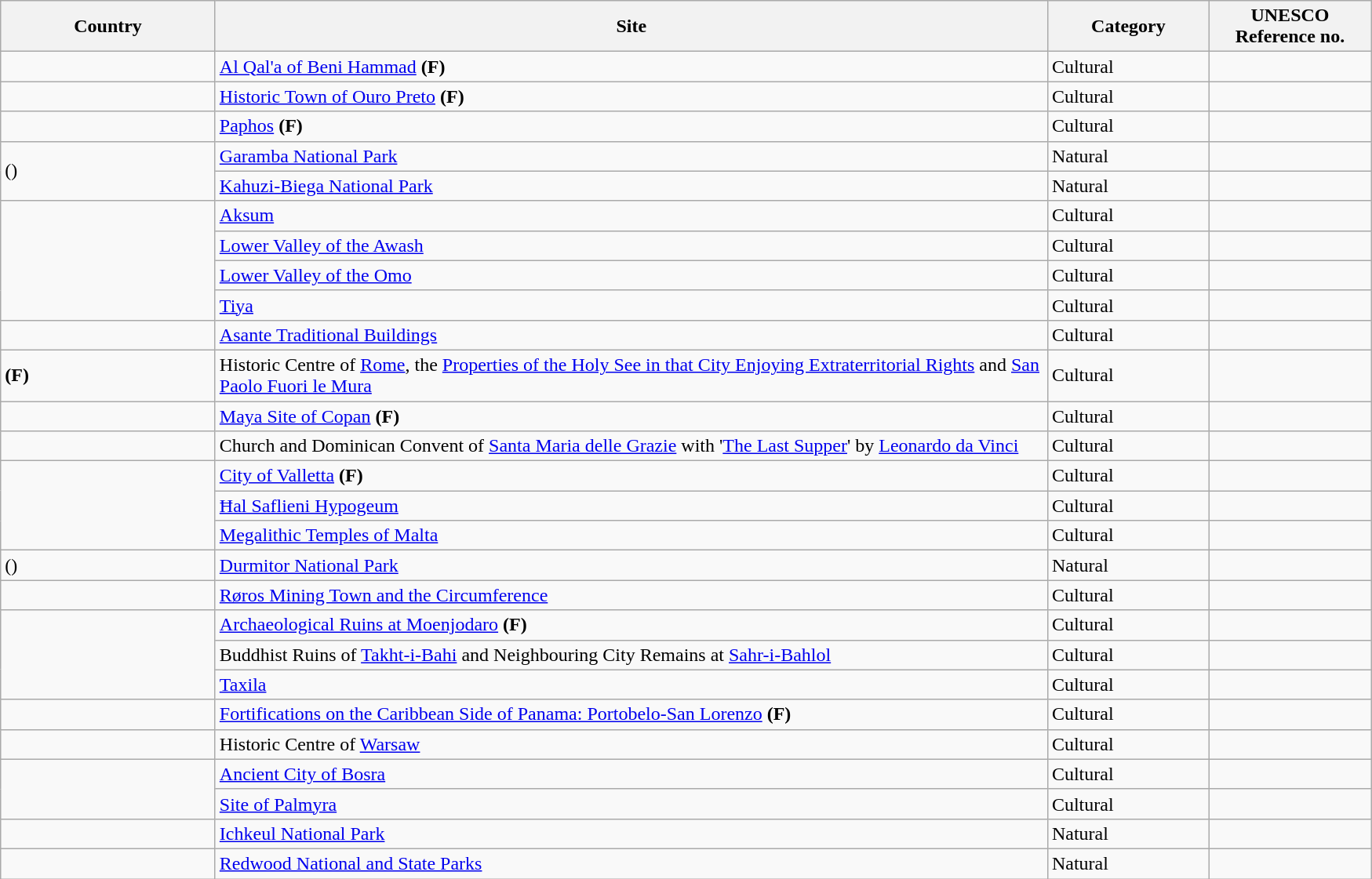<table class="wikitable sortable" style="font-size:100%;">
<tr>
<th scope="col" width="175">Country</th>
<th scope="col" width="700">Site</th>
<th scope="col" width="130">Category</th>
<th scope="col" width="130">UNESCO Reference no.</th>
</tr>
<tr>
<td></td>
<td><a href='#'>Al Qal'a of Beni Hammad</a> <strong>(F)</strong></td>
<td>Cultural</td>
<td></td>
</tr>
<tr>
<td></td>
<td><a href='#'>Historic Town of Ouro Preto</a> <strong>(F)</strong></td>
<td>Cultural</td>
<td></td>
</tr>
<tr>
<td></td>
<td><a href='#'>Paphos</a> <strong>(F)</strong></td>
<td>Cultural</td>
<td></td>
</tr>
<tr>
<td rowspan="2" data-sort-value="DR Congo">()<br></td>
<td><a href='#'>Garamba National Park</a></td>
<td>Natural</td>
<td></td>
</tr>
<tr>
<td><a href='#'>Kahuzi-Biega National Park</a></td>
<td>Natural</td>
<td></td>
</tr>
<tr>
<td rowspan="4"></td>
<td><a href='#'>Aksum</a></td>
<td>Cultural</td>
<td></td>
</tr>
<tr>
<td><a href='#'>Lower Valley of the Awash</a></td>
<td>Cultural</td>
<td></td>
</tr>
<tr>
<td><a href='#'>Lower Valley of the Omo</a></td>
<td>Cultural</td>
<td></td>
</tr>
<tr>
<td><a href='#'>Tiya</a></td>
<td>Cultural</td>
<td></td>
</tr>
<tr>
<td></td>
<td><a href='#'>Asante Traditional Buildings</a></td>
<td>Cultural</td>
<td></td>
</tr>
<tr>
<td> <strong>(F)</strong><br></td>
<td>Historic Centre of <a href='#'>Rome</a>, the <a href='#'>Properties of the Holy See in that City Enjoying Extraterritorial Rights</a> and <a href='#'>San Paolo Fuori le Mura</a></td>
<td>Cultural</td>
<td></td>
</tr>
<tr>
<td></td>
<td><a href='#'>Maya Site of Copan</a> <strong>(F)</strong></td>
<td>Cultural</td>
<td></td>
</tr>
<tr>
<td></td>
<td>Church and Dominican Convent of <a href='#'>Santa Maria delle Grazie</a> with '<a href='#'>The Last Supper</a>' by <a href='#'>Leonardo da Vinci</a></td>
<td>Cultural</td>
<td></td>
</tr>
<tr>
<td rowspan="3"></td>
<td><a href='#'>City of Valletta</a> <strong>(F)</strong></td>
<td>Cultural</td>
<td></td>
</tr>
<tr>
<td><a href='#'>Ħal Saflieni Hypogeum</a></td>
<td>Cultural</td>
<td></td>
</tr>
<tr>
<td><a href='#'>Megalithic Temples of Malta</a></td>
<td>Cultural</td>
<td></td>
</tr>
<tr>
<td data-sort-value="Montenegro">()<br></td>
<td><a href='#'>Durmitor National Park</a></td>
<td>Natural</td>
<td></td>
</tr>
<tr>
<td></td>
<td><a href='#'>Røros Mining Town and the Circumference</a></td>
<td>Cultural</td>
<td></td>
</tr>
<tr>
<td rowspan="3"></td>
<td><a href='#'>Archaeological Ruins at Moenjodaro</a> <strong>(F)</strong></td>
<td>Cultural</td>
<td></td>
</tr>
<tr>
<td>Buddhist Ruins of <a href='#'>Takht-i-Bahi</a> and Neighbouring City Remains at <a href='#'>Sahr-i-Bahlol</a></td>
<td>Cultural</td>
<td></td>
</tr>
<tr>
<td><a href='#'>Taxila</a></td>
<td>Cultural</td>
<td></td>
</tr>
<tr>
<td></td>
<td><a href='#'>Fortifications on the Caribbean Side of Panama: Portobelo-San Lorenzo</a> <strong>(F)</strong></td>
<td>Cultural</td>
<td></td>
</tr>
<tr>
<td></td>
<td>Historic Centre of <a href='#'>Warsaw</a></td>
<td>Cultural</td>
<td></td>
</tr>
<tr>
<td rowspan="2"></td>
<td><a href='#'>Ancient City of Bosra</a></td>
<td>Cultural</td>
<td></td>
</tr>
<tr>
<td><a href='#'>Site of Palmyra</a></td>
<td>Cultural</td>
<td></td>
</tr>
<tr>
<td></td>
<td><a href='#'>Ichkeul National Park</a></td>
<td>Natural</td>
<td></td>
</tr>
<tr>
<td></td>
<td><a href='#'>Redwood National and State Parks</a></td>
<td>Natural</td>
<td></td>
</tr>
</table>
